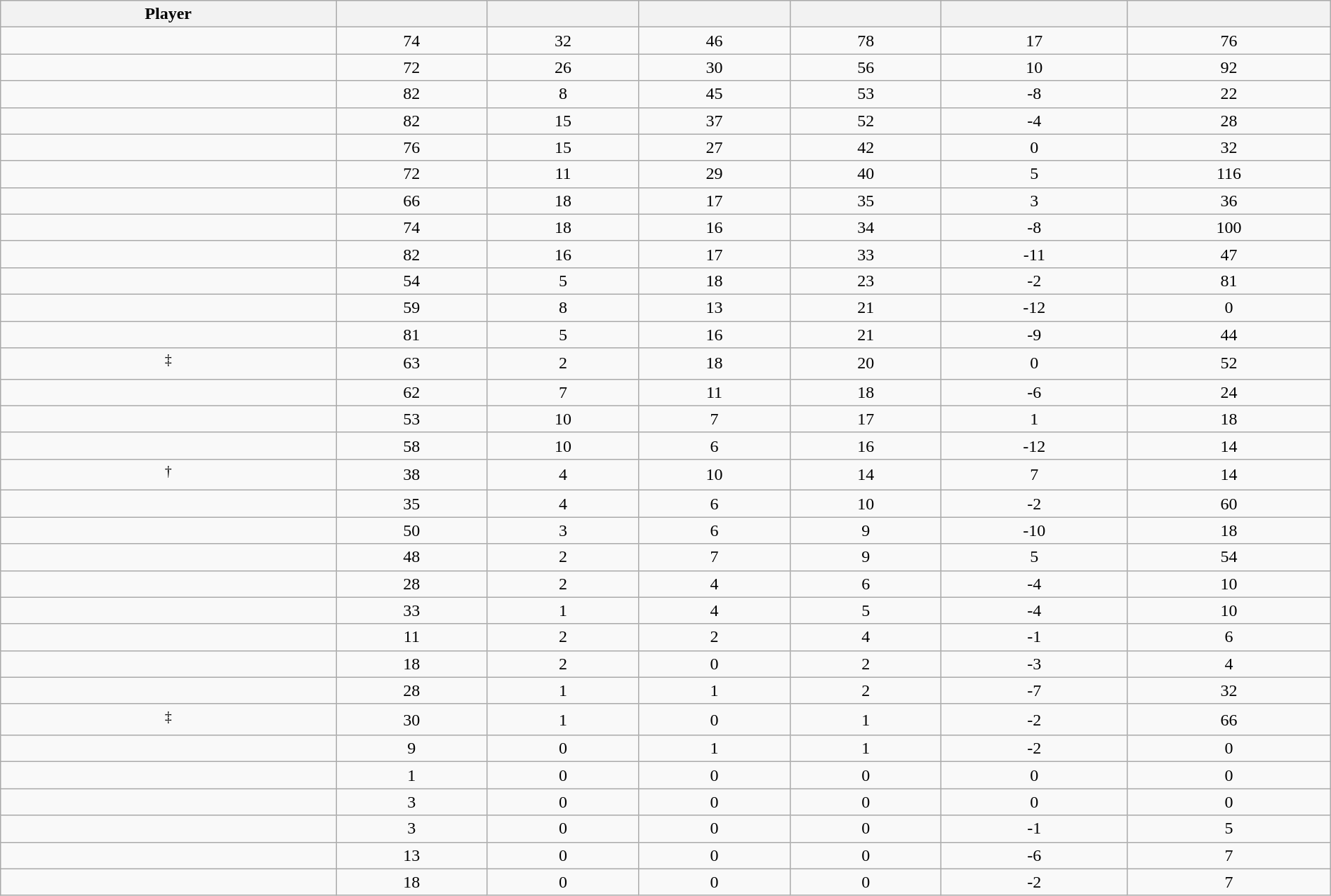<table class="wikitable sortable" style="width:100%;">
<tr align=center>
<th>Player</th>
<th></th>
<th></th>
<th></th>
<th></th>
<th data-sort-type="number"></th>
<th></th>
</tr>
<tr align=center>
<td></td>
<td>74</td>
<td>32</td>
<td>46</td>
<td>78</td>
<td>17</td>
<td>76</td>
</tr>
<tr align=center>
<td></td>
<td>72</td>
<td>26</td>
<td>30</td>
<td>56</td>
<td>10</td>
<td>92</td>
</tr>
<tr align=center>
<td></td>
<td>82</td>
<td>8</td>
<td>45</td>
<td>53</td>
<td>-8</td>
<td>22</td>
</tr>
<tr align=center>
<td></td>
<td>82</td>
<td>15</td>
<td>37</td>
<td>52</td>
<td>-4</td>
<td>28</td>
</tr>
<tr align=center>
<td></td>
<td>76</td>
<td>15</td>
<td>27</td>
<td>42</td>
<td>0</td>
<td>32</td>
</tr>
<tr align=center>
<td></td>
<td>72</td>
<td>11</td>
<td>29</td>
<td>40</td>
<td>5</td>
<td>116</td>
</tr>
<tr align=center>
<td></td>
<td>66</td>
<td>18</td>
<td>17</td>
<td>35</td>
<td>3</td>
<td>36</td>
</tr>
<tr align=center>
<td></td>
<td>74</td>
<td>18</td>
<td>16</td>
<td>34</td>
<td>-8</td>
<td>100</td>
</tr>
<tr align=center>
<td></td>
<td>82</td>
<td>16</td>
<td>17</td>
<td>33</td>
<td>-11</td>
<td>47</td>
</tr>
<tr align=center>
<td></td>
<td>54</td>
<td>5</td>
<td>18</td>
<td>23</td>
<td>-2</td>
<td>81</td>
</tr>
<tr align=center>
<td></td>
<td>59</td>
<td>8</td>
<td>13</td>
<td>21</td>
<td>-12</td>
<td>0</td>
</tr>
<tr align=center>
<td></td>
<td>81</td>
<td>5</td>
<td>16</td>
<td>21</td>
<td>-9</td>
<td>44</td>
</tr>
<tr align=center>
<td><sup>‡</sup></td>
<td>63</td>
<td>2</td>
<td>18</td>
<td>20</td>
<td>0</td>
<td>52</td>
</tr>
<tr align=center>
<td></td>
<td>62</td>
<td>7</td>
<td>11</td>
<td>18</td>
<td>-6</td>
<td>24</td>
</tr>
<tr align=center>
<td></td>
<td>53</td>
<td>10</td>
<td>7</td>
<td>17</td>
<td>1</td>
<td>18</td>
</tr>
<tr align=center>
<td></td>
<td>58</td>
<td>10</td>
<td>6</td>
<td>16</td>
<td>-12</td>
<td>14</td>
</tr>
<tr align=center>
<td><sup>†</sup></td>
<td>38</td>
<td>4</td>
<td>10</td>
<td>14</td>
<td>7</td>
<td>14</td>
</tr>
<tr align=center>
<td></td>
<td>35</td>
<td>4</td>
<td>6</td>
<td>10</td>
<td>-2</td>
<td>60</td>
</tr>
<tr align=center>
<td></td>
<td>50</td>
<td>3</td>
<td>6</td>
<td>9</td>
<td>-10</td>
<td>18</td>
</tr>
<tr align=center>
<td></td>
<td>48</td>
<td>2</td>
<td>7</td>
<td>9</td>
<td>5</td>
<td>54</td>
</tr>
<tr align=center>
<td></td>
<td>28</td>
<td>2</td>
<td>4</td>
<td>6</td>
<td>-4</td>
<td>10</td>
</tr>
<tr align=center>
<td></td>
<td>33</td>
<td>1</td>
<td>4</td>
<td>5</td>
<td>-4</td>
<td>10</td>
</tr>
<tr align=center>
<td></td>
<td>11</td>
<td>2</td>
<td>2</td>
<td>4</td>
<td>-1</td>
<td>6</td>
</tr>
<tr align=center>
<td></td>
<td>18</td>
<td>2</td>
<td>0</td>
<td>2</td>
<td>-3</td>
<td>4</td>
</tr>
<tr align=center>
<td></td>
<td>28</td>
<td>1</td>
<td>1</td>
<td>2</td>
<td>-7</td>
<td>32</td>
</tr>
<tr align=center>
<td><sup>‡</sup></td>
<td>30</td>
<td>1</td>
<td>0</td>
<td>1</td>
<td>-2</td>
<td>66</td>
</tr>
<tr align=center>
<td></td>
<td>9</td>
<td>0</td>
<td>1</td>
<td>1</td>
<td>-2</td>
<td>0</td>
</tr>
<tr align=center>
<td></td>
<td>1</td>
<td>0</td>
<td>0</td>
<td>0</td>
<td>0</td>
<td>0</td>
</tr>
<tr align=center>
<td></td>
<td>3</td>
<td>0</td>
<td>0</td>
<td>0</td>
<td>0</td>
<td>0</td>
</tr>
<tr align=center>
<td></td>
<td>3</td>
<td>0</td>
<td>0</td>
<td>0</td>
<td>-1</td>
<td>5</td>
</tr>
<tr align=center>
<td></td>
<td>13</td>
<td>0</td>
<td>0</td>
<td>0</td>
<td>-6</td>
<td>7</td>
</tr>
<tr align=center>
<td></td>
<td>18</td>
<td>0</td>
<td>0</td>
<td>0</td>
<td>-2</td>
<td>7<br></td>
</tr>
</table>
